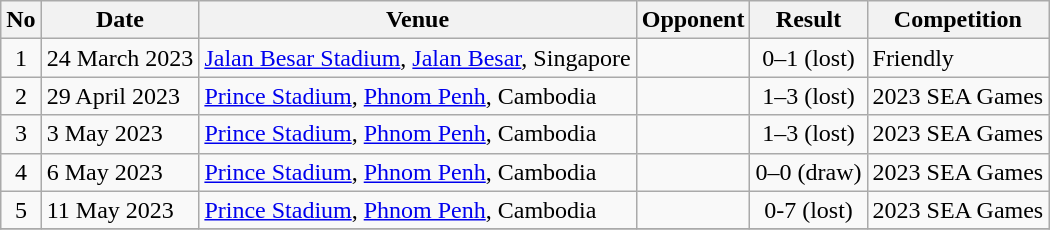<table class="wikitable">
<tr>
<th>No</th>
<th>Date</th>
<th>Venue</th>
<th>Opponent</th>
<th>Result</th>
<th>Competition</th>
</tr>
<tr>
<td align=center>1</td>
<td>24 March 2023</td>
<td><a href='#'>Jalan Besar Stadium</a>, <a href='#'>Jalan Besar</a>, Singapore</td>
<td></td>
<td align=center>0–1 (lost)</td>
<td>Friendly</td>
</tr>
<tr>
<td align=center>2</td>
<td>29 April 2023</td>
<td><a href='#'>Prince Stadium</a>, <a href='#'>Phnom Penh</a>, Cambodia</td>
<td></td>
<td align=center>1–3 (lost)</td>
<td>2023 SEA Games</td>
</tr>
<tr>
<td align=center>3</td>
<td>3 May 2023</td>
<td><a href='#'>Prince Stadium</a>, <a href='#'>Phnom Penh</a>, Cambodia</td>
<td></td>
<td align=center>1–3 (lost)</td>
<td>2023 SEA Games</td>
</tr>
<tr>
<td align=center>4</td>
<td>6 May 2023</td>
<td><a href='#'>Prince Stadium</a>, <a href='#'>Phnom Penh</a>, Cambodia</td>
<td></td>
<td align=center>0–0 (draw)</td>
<td>2023 SEA Games</td>
</tr>
<tr>
<td align=center>5</td>
<td>11 May 2023</td>
<td><a href='#'>Prince Stadium</a>, <a href='#'>Phnom Penh</a>, Cambodia</td>
<td></td>
<td align=center>0-7 (lost)</td>
<td>2023 SEA Games</td>
</tr>
<tr>
</tr>
</table>
